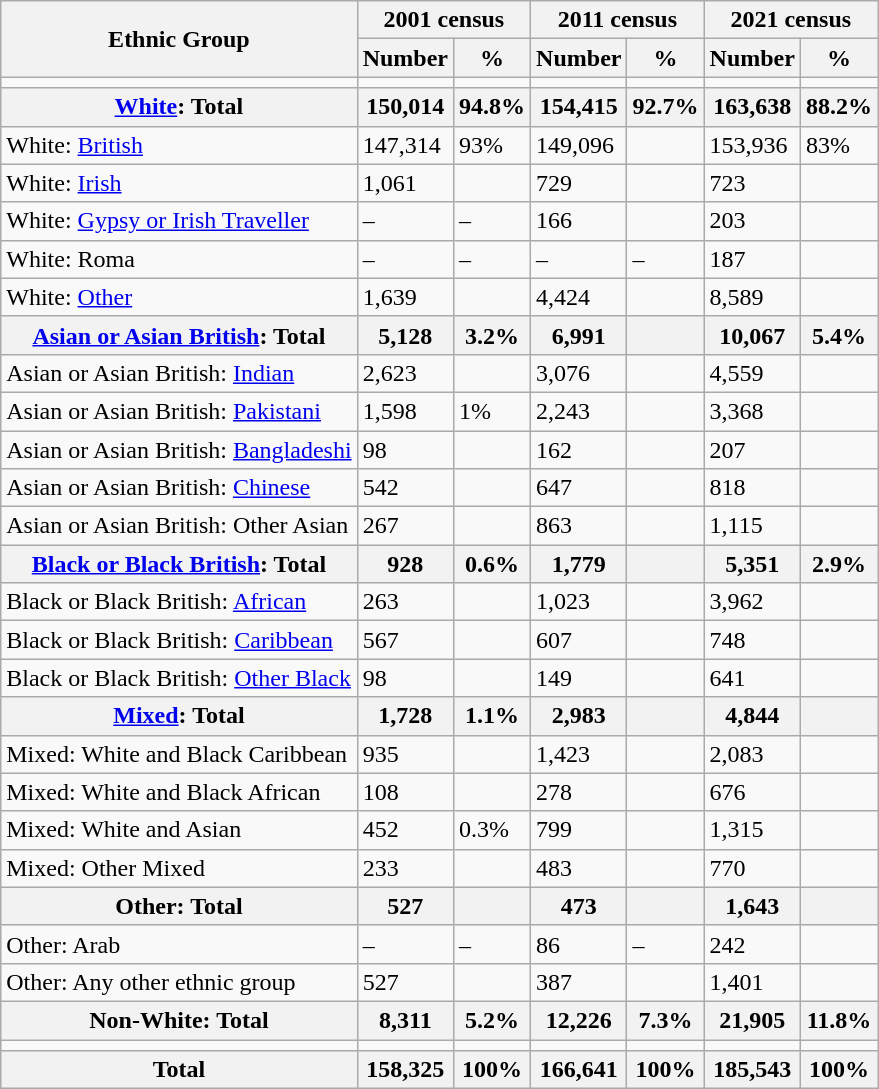<table class="wikitable sortable">
<tr>
<th rowspan="2">Ethnic Group</th>
<th colspan="2">2001 census</th>
<th colspan="2">2011 census</th>
<th colspan="2">2021 census</th>
</tr>
<tr>
<th>Number</th>
<th>%</th>
<th>Number</th>
<th>%</th>
<th>Number</th>
<th>%</th>
</tr>
<tr>
<td></td>
<td></td>
<td></td>
<td></td>
<td></td>
<td></td>
<td></td>
</tr>
<tr>
<th><a href='#'>White</a>: Total</th>
<th>150,014</th>
<th>94.8%</th>
<th>154,415</th>
<th>92.7%</th>
<th>163,638</th>
<th>88.2%</th>
</tr>
<tr>
<td>White: <a href='#'>British</a></td>
<td>147,314</td>
<td>93%</td>
<td>149,096</td>
<td></td>
<td>153,936</td>
<td>83%</td>
</tr>
<tr>
<td>White: <a href='#'>Irish</a></td>
<td>1,061</td>
<td></td>
<td>729</td>
<td></td>
<td>723</td>
<td></td>
</tr>
<tr>
<td>White: <a href='#'>Gypsy or Irish Traveller</a></td>
<td>–</td>
<td>–</td>
<td>166</td>
<td></td>
<td>203</td>
<td></td>
</tr>
<tr>
<td>White: Roma</td>
<td>–</td>
<td>–</td>
<td>–</td>
<td>–</td>
<td>187</td>
<td></td>
</tr>
<tr>
<td>White: <a href='#'>Other</a></td>
<td>1,639</td>
<td></td>
<td>4,424</td>
<td></td>
<td>8,589</td>
<td></td>
</tr>
<tr>
<th><a href='#'>Asian or Asian British</a>: Total</th>
<th>5,128</th>
<th>3.2%</th>
<th>6,991</th>
<th></th>
<th>10,067</th>
<th>5.4%</th>
</tr>
<tr>
<td>Asian or Asian British: <a href='#'>Indian</a></td>
<td>2,623</td>
<td></td>
<td>3,076</td>
<td></td>
<td>4,559</td>
<td></td>
</tr>
<tr>
<td>Asian or Asian British: <a href='#'>Pakistani</a></td>
<td>1,598</td>
<td>1%</td>
<td>2,243</td>
<td></td>
<td>3,368</td>
<td></td>
</tr>
<tr>
<td>Asian or Asian British: <a href='#'>Bangladeshi</a></td>
<td>98</td>
<td></td>
<td>162</td>
<td></td>
<td>207</td>
<td></td>
</tr>
<tr>
<td>Asian or Asian British: <a href='#'>Chinese</a></td>
<td>542</td>
<td></td>
<td>647</td>
<td></td>
<td>818</td>
<td></td>
</tr>
<tr>
<td>Asian or Asian British: Other Asian</td>
<td>267</td>
<td></td>
<td>863</td>
<td></td>
<td>1,115</td>
<td></td>
</tr>
<tr>
<th><a href='#'>Black or Black British</a>: Total</th>
<th>928</th>
<th>0.6%</th>
<th>1,779</th>
<th></th>
<th>5,351</th>
<th>2.9%</th>
</tr>
<tr>
<td>Black or Black British: <a href='#'>African</a></td>
<td>263</td>
<td></td>
<td>1,023</td>
<td></td>
<td>3,962</td>
<td></td>
</tr>
<tr>
<td>Black or Black British: <a href='#'>Caribbean</a></td>
<td>567</td>
<td></td>
<td>607</td>
<td></td>
<td>748</td>
<td></td>
</tr>
<tr>
<td>Black or Black British: <a href='#'>Other Black</a></td>
<td>98</td>
<td></td>
<td>149</td>
<td></td>
<td>641</td>
<td></td>
</tr>
<tr>
<th><a href='#'>Mixed</a>: Total</th>
<th>1,728</th>
<th>1.1%</th>
<th>2,983</th>
<th></th>
<th>4,844</th>
<th></th>
</tr>
<tr>
<td>Mixed: White and Black Caribbean</td>
<td>935</td>
<td></td>
<td>1,423</td>
<td></td>
<td>2,083</td>
<td></td>
</tr>
<tr>
<td>Mixed: White and Black African</td>
<td>108</td>
<td></td>
<td>278</td>
<td></td>
<td>676</td>
<td></td>
</tr>
<tr>
<td>Mixed: White and Asian</td>
<td>452</td>
<td>0.3%</td>
<td>799</td>
<td></td>
<td>1,315</td>
<td></td>
</tr>
<tr>
<td>Mixed: Other Mixed</td>
<td>233</td>
<td></td>
<td>483</td>
<td></td>
<td>770</td>
<td></td>
</tr>
<tr>
<th>Other: Total</th>
<th>527</th>
<th></th>
<th>473</th>
<th></th>
<th>1,643</th>
<th></th>
</tr>
<tr>
<td>Other: Arab</td>
<td>–</td>
<td>–</td>
<td>86</td>
<td>–</td>
<td>242</td>
<td></td>
</tr>
<tr>
<td>Other: Any other ethnic group</td>
<td>527</td>
<td></td>
<td>387</td>
<td></td>
<td>1,401</td>
<td></td>
</tr>
<tr>
<th>Non-White: Total</th>
<th>8,311</th>
<th>5.2%</th>
<th>12,226</th>
<th>7.3%</th>
<th>21,905</th>
<th>11.8%</th>
</tr>
<tr>
<td></td>
<td></td>
<td></td>
<td></td>
<td></td>
<td></td>
<td></td>
</tr>
<tr>
<th>Total</th>
<th>158,325</th>
<th>100%</th>
<th>166,641</th>
<th>100%</th>
<th>185,543</th>
<th>100%</th>
</tr>
</table>
